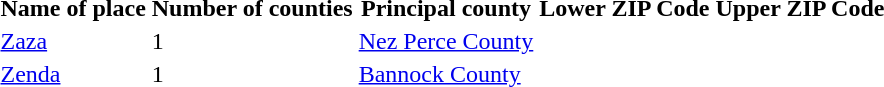<table>
<tr>
<th>Name of place</th>
<th>Number of counties</th>
<th>Principal county</th>
<th>Lower ZIP Code</th>
<th>Upper ZIP Code</th>
</tr>
<tr --->
<td><a href='#'>Zaza</a></td>
<td>1</td>
<td><a href='#'>Nez Perce County</a></td>
<td> </td>
<td> </td>
</tr>
<tr --->
<td><a href='#'>Zenda</a></td>
<td>1</td>
<td><a href='#'>Bannock County</a></td>
<td> </td>
<td> </td>
</tr>
<tr --->
</tr>
</table>
